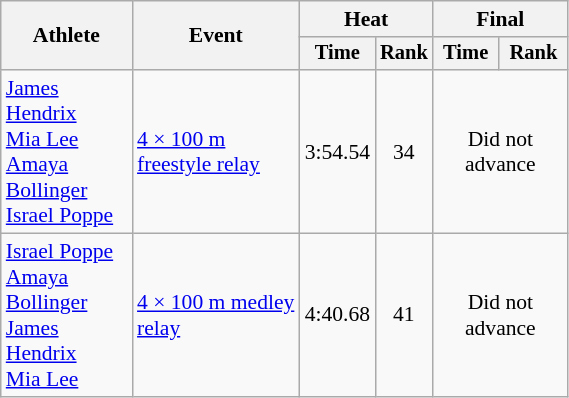<table class="wikitable" style="text-align:center; font-size:90%; width:30%;">
<tr>
<th rowspan="2">Athlete</th>
<th rowspan="2">Event</th>
<th colspan="2">Heat</th>
<th colspan="2">Final</th>
</tr>
<tr style="font-size:95%">
<th>Time</th>
<th>Rank</th>
<th>Time</th>
<th>Rank</th>
</tr>
<tr>
<td align=left><a href='#'>James Hendrix</a> <br><a href='#'>Mia Lee</a> <br><a href='#'>Amaya Bollinger</a> <br><a href='#'>Israel Poppe</a></td>
<td align=left><a href='#'>4 × 100 m freestyle relay</a></td>
<td>3:54.54</td>
<td>34</td>
<td colspan=2>Did not advance</td>
</tr>
<tr>
<td align=left><a href='#'>Israel Poppe</a><br><a href='#'>Amaya Bollinger</a> <br><a href='#'>James Hendrix</a> <br><a href='#'>Mia Lee</a></td>
<td align=left><a href='#'>4 × 100 m medley relay</a></td>
<td>4:40.68</td>
<td>41</td>
<td colspan="2">Did not advance</td>
</tr>
</table>
